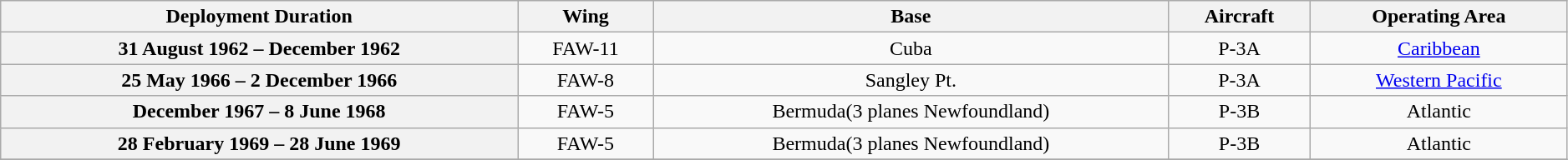<table class="wikitable" style="text-align:center" width="99%">
<tr>
<th rowspan="1" width="33%">Deployment Duration</th>
<th colspan="1" align="center">Wing</th>
<th colspan="1" align="center">Base</th>
<th colspan="1" align="center">Aircraft</th>
<th colspan="1" align="center">Operating Area</th>
</tr>
<tr>
<th>31 August 1962 – December 1962</th>
<td>FAW-11</td>
<td>Cuba</td>
<td>P-3A</td>
<td><a href='#'>Caribbean</a></td>
</tr>
<tr>
<th>25 May 1966 – 2 December 1966</th>
<td>FAW-8</td>
<td>Sangley Pt.</td>
<td>P-3A</td>
<td><a href='#'>Western Pacific</a></td>
</tr>
<tr>
<th>December 1967 – 8 June 1968</th>
<td>FAW-5</td>
<td>Bermuda(3 planes Newfoundland)</td>
<td>P-3B</td>
<td>Atlantic</td>
</tr>
<tr>
<th>28 February 1969 – 28 June 1969</th>
<td>FAW-5</td>
<td>Bermuda(3 planes Newfoundland)</td>
<td>P-3B</td>
<td>Atlantic</td>
</tr>
<tr>
</tr>
</table>
